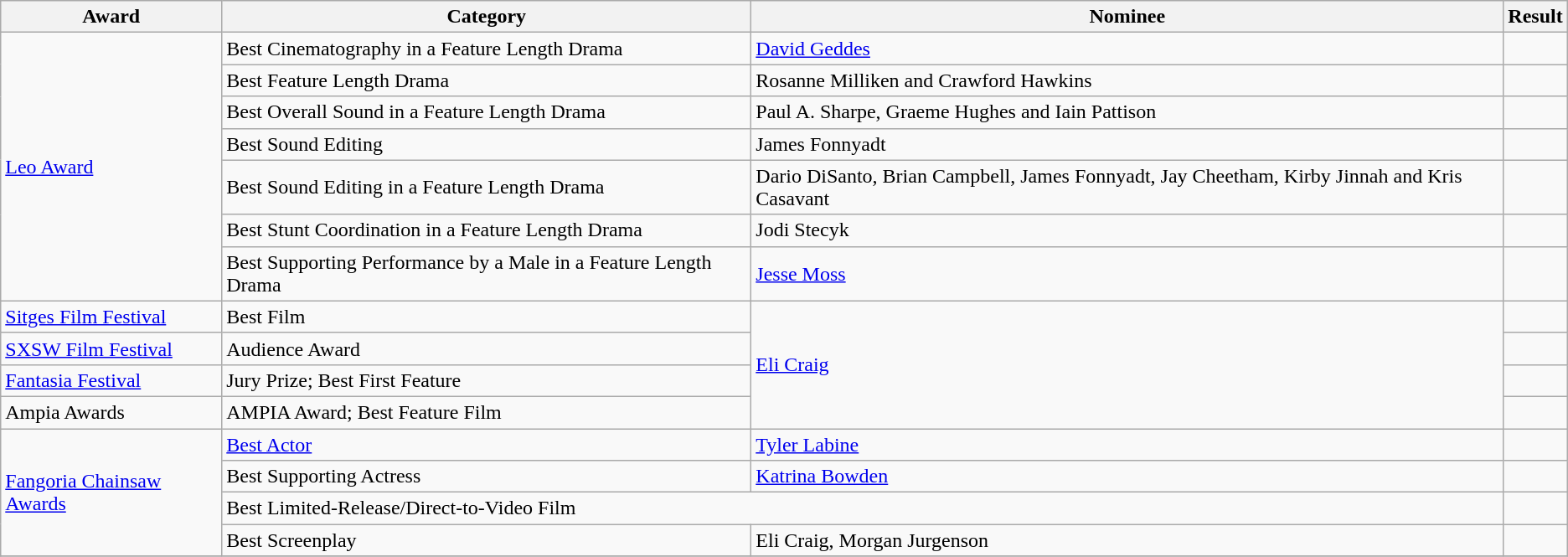<table class="wikitable sortable">
<tr>
<th>Award</th>
<th>Category</th>
<th>Nominee</th>
<th>Result</th>
</tr>
<tr>
<td rowspan=7><a href='#'>Leo Award</a></td>
<td>Best Cinematography in a Feature Length Drama</td>
<td><a href='#'>David Geddes</a></td>
<td></td>
</tr>
<tr>
<td>Best Feature Length Drama</td>
<td>Rosanne Milliken and Crawford Hawkins</td>
<td></td>
</tr>
<tr>
<td>Best Overall Sound in a Feature Length Drama</td>
<td>Paul A. Sharpe, Graeme Hughes and Iain Pattison</td>
<td></td>
</tr>
<tr>
<td>Best Sound Editing</td>
<td>James Fonnyadt</td>
<td></td>
</tr>
<tr>
<td>Best Sound Editing in a Feature Length Drama</td>
<td>Dario DiSanto, Brian Campbell, James Fonnyadt, Jay Cheetham, Kirby Jinnah and Kris Casavant</td>
<td></td>
</tr>
<tr>
<td>Best Stunt Coordination in a Feature Length Drama</td>
<td>Jodi Stecyk</td>
<td></td>
</tr>
<tr>
<td>Best Supporting Performance by a Male in a Feature Length Drama</td>
<td><a href='#'>Jesse Moss</a></td>
<td></td>
</tr>
<tr>
<td><a href='#'>Sitges Film Festival</a></td>
<td>Best Film</td>
<td rowspan=4><a href='#'>Eli Craig</a></td>
<td></td>
</tr>
<tr>
<td><a href='#'>SXSW Film Festival</a></td>
<td>Audience Award</td>
<td></td>
</tr>
<tr>
<td><a href='#'>Fantasia Festival</a></td>
<td>Jury Prize; Best First Feature</td>
<td></td>
</tr>
<tr>
<td>Ampia Awards</td>
<td>AMPIA Award; Best Feature Film</td>
<td></td>
</tr>
<tr>
<td rowspan=4><a href='#'>Fangoria Chainsaw Awards</a></td>
<td><a href='#'>Best Actor</a></td>
<td><a href='#'>Tyler Labine</a></td>
<td></td>
</tr>
<tr>
<td>Best Supporting Actress</td>
<td><a href='#'>Katrina Bowden</a></td>
<td></td>
</tr>
<tr>
<td colspan=2>Best Limited-Release/Direct-to-Video Film</td>
<td></td>
</tr>
<tr>
<td>Best Screenplay</td>
<td>Eli Craig, Morgan Jurgenson</td>
<td></td>
</tr>
<tr>
</tr>
</table>
